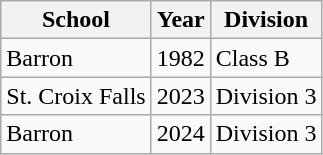<table class="wikitable">
<tr>
<th>School</th>
<th>Year</th>
<th>Division</th>
</tr>
<tr>
<td>Barron</td>
<td>1982</td>
<td>Class B</td>
</tr>
<tr>
<td>St. Croix Falls</td>
<td>2023</td>
<td>Division 3</td>
</tr>
<tr>
<td>Barron</td>
<td>2024</td>
<td>Division 3</td>
</tr>
</table>
